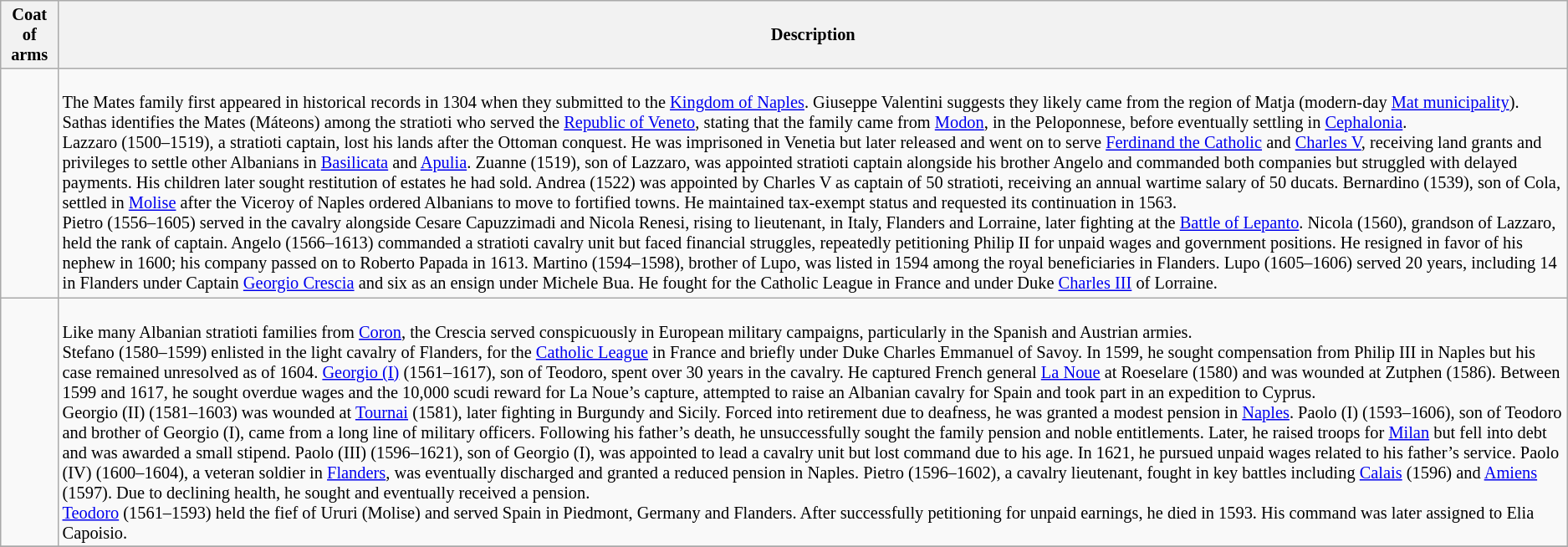<table class="wikitable" style="font-size:85%;">
<tr>
<th>Coat of arms</th>
<th>Description</th>
</tr>
<tr>
<td align="center"></td>
<td><br>The Mates family first appeared in historical records in 1304 when they submitted to the <a href='#'>Kingdom of Naples</a>. Giuseppe Valentini suggests they likely came from the region of Matja (modern-day <a href='#'>Mat municipality</a>). Sathas identifies the Mates (Máteons) among the stratioti who served the <a href='#'>Republic of Veneto</a>, stating that the family came from <a href='#'>Modon</a>, in the Peloponnese, before eventually settling in <a href='#'>Cephalonia</a>.<br>Lazzaro (1500–1519), a stratioti captain, lost his lands after the Ottoman conquest. He was imprisoned in Venetia but later released and went on to serve <a href='#'>Ferdinand the Catholic</a> and <a href='#'>Charles V</a>, receiving land grants and privileges to settle other Albanians in <a href='#'>Basilicata</a> and <a href='#'>Apulia</a>. Zuanne (1519), son of Lazzaro, was appointed stratioti captain alongside his brother Angelo and commanded both companies but struggled with delayed payments. His children later sought restitution of estates he had sold. Andrea (1522) was appointed by Charles V as captain of 50 stratioti, receiving an annual wartime salary of 50 ducats. Bernardino (1539), son of Cola, settled in <a href='#'>Molise</a> after the Viceroy of Naples ordered Albanians to move to fortified towns. He maintained tax-exempt status and requested its continuation in 1563.<br>Pietro (1556–1605) served in the cavalry alongside Cesare Capuzzimadi and Nicola Renesi, rising to lieutenant, in Italy, Flanders and Lorraine, later fighting at the <a href='#'>Battle of Lepanto</a>. Nicola (1560), grandson of Lazzaro, held the rank of captain. Angelo (1566–1613) commanded a stratioti cavalry unit but faced financial struggles, repeatedly petitioning Philip II for unpaid wages and government positions. He resigned in favor of his nephew in 1600; his company passed on to Roberto Papada in 1613. Martino (1594–1598), brother of Lupo, was listed in 1594 among the royal beneficiaries in Flanders. Lupo (1605–1606) served 20 years, including 14 in Flanders under Captain <a href='#'>Georgio Crescia</a> and six as an ensign under Michele Bua. He fought for the Catholic League in France and under Duke <a href='#'>Charles III</a> of Lorraine.<br></td>
</tr>
<tr>
<td align="center"></td>
<td><br>Like many Albanian stratioti families from <a href='#'>Coron</a>, the Crescia served conspicuously in European military campaigns, particularly in the Spanish and Austrian armies.<br>Stefano (1580–1599) enlisted in the light cavalry of Flanders, for the <a href='#'>Catholic League</a> in France and briefly under Duke Charles Emmanuel of Savoy. In 1599, he sought compensation from Philip III in Naples but his case remained unresolved as of 1604. <a href='#'>Georgio (I)</a> (1561–1617), son of Teodoro, spent over 30 years in the cavalry. He captured French general <a href='#'>La Noue</a> at Roeselare (1580) and was wounded at Zutphen (1586). Between 1599 and 1617, he sought overdue wages and the 10,000 scudi reward for La Noue’s capture, attempted to raise an Albanian cavalry for Spain and took part in an expedition to Cyprus.<br>Georgio (II) (1581–1603) was wounded at <a href='#'>Tournai</a> (1581), later fighting in Burgundy and Sicily. Forced into retirement due to deafness, he was granted a modest pension in <a href='#'>Naples</a>.
Paolo (I) (1593–1606), son of Teodoro and brother of Georgio (I), came from a long line of military officers. Following his father’s death, he unsuccessfully sought the family pension and noble entitlements. Later, he raised troops for <a href='#'>Milan</a> but fell into debt and was awarded a small stipend.
Paolo (III) (1596–1621), son of Georgio (I), was appointed to lead a cavalry unit but lost command due to his age. In 1621, he pursued unpaid wages related to his father’s service.
Paolo (IV) (1600–1604), a veteran soldier in <a href='#'>Flanders</a>, was eventually discharged and granted a reduced pension in Naples.
Pietro (1596–1602), a cavalry lieutenant, fought in key battles including <a href='#'>Calais</a> (1596) and <a href='#'>Amiens</a> (1597). Due to declining health, he sought and eventually received a pension.<br><a href='#'>Teodoro</a> (1561–1593) held the fief of Ururi (Molise) and served Spain in Piedmont, Germany and Flanders. After successfully petitioning for unpaid earnings, he died in 1593. His command was later assigned to Elia Capoisio.<br></td>
</tr>
<tr>
</tr>
</table>
